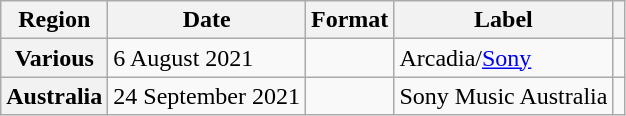<table class="wikitable plainrowheaders">
<tr>
<th scope="col">Region</th>
<th scope="col">Date</th>
<th scope="col">Format</th>
<th scope="col">Label</th>
<th scope="col"></th>
</tr>
<tr>
<th scope="row">Various</th>
<td>6 August 2021</td>
<td></td>
<td>Arcadia/<a href='#'>Sony</a></td>
<td></td>
</tr>
<tr>
<th scope="row">Australia</th>
<td>24 September 2021</td>
<td></td>
<td>Sony Music Australia</td>
<td></td>
</tr>
</table>
